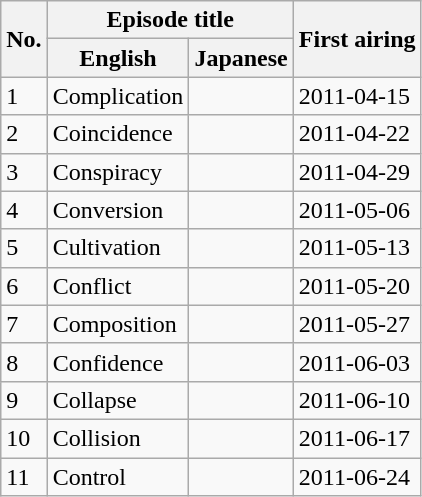<table class="wikitable">
<tr>
<th rowspan="2">No.</th>
<th colspan="2" align="center">Episode title</th>
<th rowspan="2">First airing</th>
</tr>
<tr>
<th>English</th>
<th>Japanese</th>
</tr>
<tr>
<td>1</td>
<td>Complication</td>
<td></td>
<td>2011-04-15</td>
</tr>
<tr>
<td>2</td>
<td>Coincidence</td>
<td></td>
<td>2011-04-22</td>
</tr>
<tr>
<td>3</td>
<td>Conspiracy</td>
<td></td>
<td>2011-04-29</td>
</tr>
<tr>
<td>4</td>
<td>Conversion</td>
<td></td>
<td>2011-05-06</td>
</tr>
<tr>
<td>5</td>
<td>Cultivation</td>
<td></td>
<td>2011-05-13</td>
</tr>
<tr>
<td>6</td>
<td>Conflict</td>
<td></td>
<td>2011-05-20</td>
</tr>
<tr>
<td>7</td>
<td>Composition</td>
<td></td>
<td>2011-05-27</td>
</tr>
<tr>
<td>8</td>
<td>Confidence</td>
<td></td>
<td>2011-06-03</td>
</tr>
<tr>
<td>9</td>
<td>Collapse</td>
<td></td>
<td>2011-06-10</td>
</tr>
<tr>
<td>10</td>
<td>Collision</td>
<td></td>
<td>2011-06-17</td>
</tr>
<tr>
<td>11</td>
<td>Control</td>
<td></td>
<td>2011-06-24</td>
</tr>
</table>
